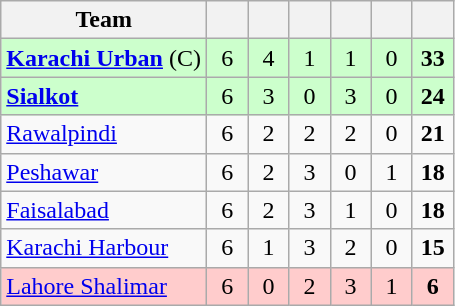<table class="wikitable sortable" style="text-align:center";"font-size:95%">
<tr>
<th style="width:130px;">Team</th>
<th style="width:20px;"></th>
<th style="width:20px;"></th>
<th style="width:20px;"></th>
<th style="width:20px;"></th>
<th style="width:20px;"></th>
<th style="width:20px;"></th>
</tr>
<tr bgcolor="#ccffcc">
<td style="text-align:left"><strong><a href='#'>Karachi Urban</a></strong> (C)</td>
<td>6</td>
<td>4</td>
<td>1</td>
<td>1</td>
<td>0</td>
<td><strong>33</strong></td>
</tr>
<tr bgcolor="#ccffcc">
<td style="text-align:left"><strong><a href='#'>Sialkot</a></strong></td>
<td>6</td>
<td>3</td>
<td>0</td>
<td>3</td>
<td>0</td>
<td><strong>24</strong></td>
</tr>
<tr>
<td style="text-align:left"><a href='#'>Rawalpindi</a></td>
<td>6</td>
<td>2</td>
<td>2</td>
<td>2</td>
<td>0</td>
<td><strong>21</strong></td>
</tr>
<tr>
<td style="text-align:left"><a href='#'>Peshawar</a></td>
<td>6</td>
<td>2</td>
<td>3</td>
<td>0</td>
<td>1</td>
<td><strong>18</strong></td>
</tr>
<tr>
<td style="text-align:left"><a href='#'>Faisalabad</a></td>
<td>6</td>
<td>2</td>
<td>3</td>
<td>1</td>
<td>0</td>
<td><strong>18</strong></td>
</tr>
<tr>
<td style="text-align:left"><a href='#'>Karachi Harbour</a></td>
<td>6</td>
<td>1</td>
<td>3</td>
<td>2</td>
<td>0</td>
<td><strong>15</strong></td>
</tr>
<tr bgcolor="#ffcccc">
<td style="text-align:left"><a href='#'>Lahore Shalimar</a></td>
<td>6</td>
<td>0</td>
<td>2</td>
<td>3</td>
<td>1</td>
<td><strong>6</strong></td>
</tr>
</table>
